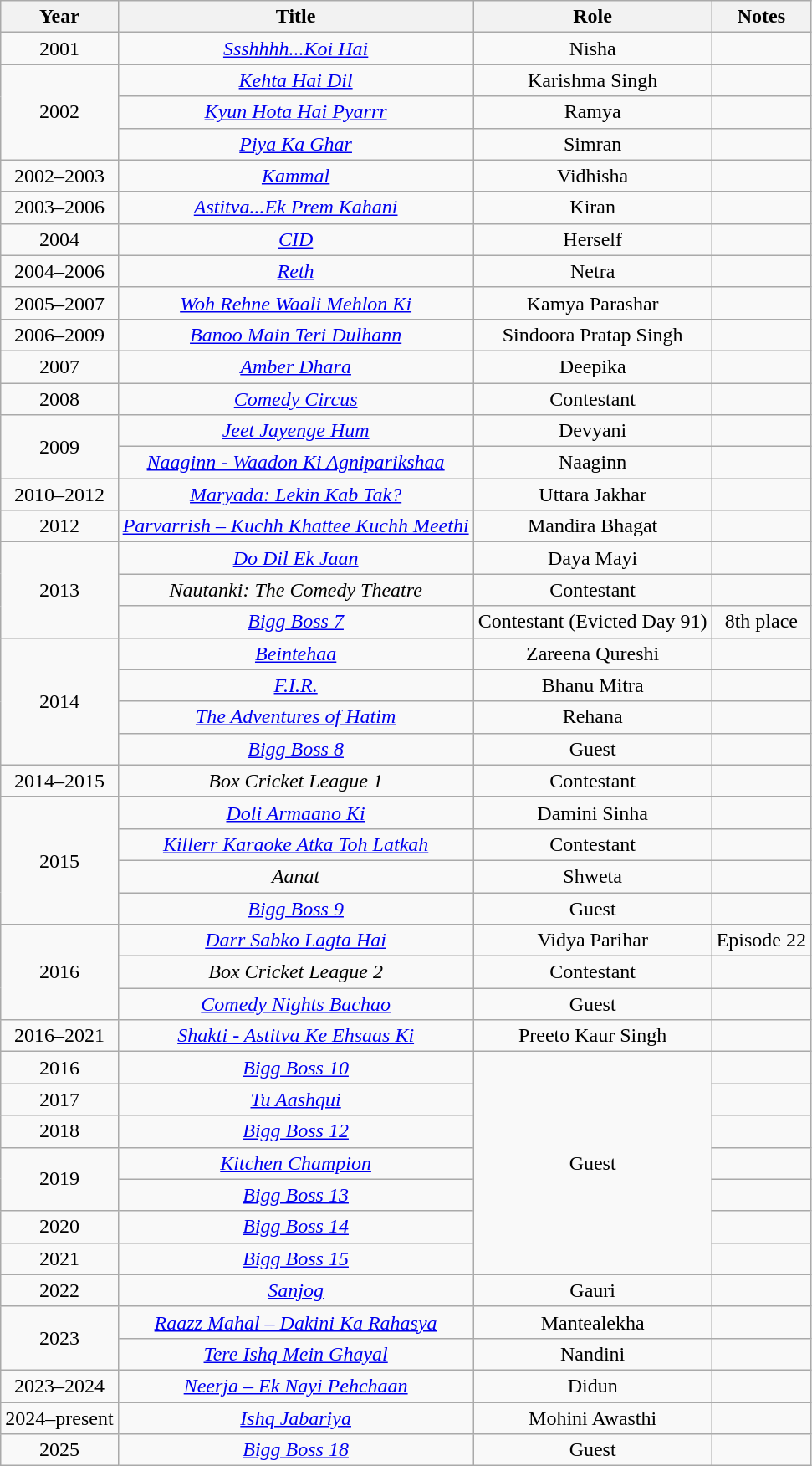<table class="wikitable" style="text-align:center;">
<tr>
<th>Year</th>
<th>Title</th>
<th>Role</th>
<th>Notes</th>
</tr>
<tr>
<td>2001</td>
<td><em><a href='#'>Ssshhhh...Koi Hai</a></em></td>
<td>Nisha</td>
<td></td>
</tr>
<tr>
<td rowspan="3">2002</td>
<td><em><a href='#'>Kehta Hai Dil</a></em></td>
<td>Karishma Singh</td>
<td></td>
</tr>
<tr>
<td><em><a href='#'>Kyun Hota Hai Pyarrr</a></em></td>
<td>Ramya</td>
<td></td>
</tr>
<tr>
<td><em><a href='#'>Piya Ka Ghar</a></em></td>
<td>Simran</td>
<td></td>
</tr>
<tr>
<td>2002–2003</td>
<td><em><a href='#'>Kammal</a></em></td>
<td>Vidhisha</td>
<td></td>
</tr>
<tr>
<td>2003–2006</td>
<td><em><a href='#'>Astitva...Ek Prem Kahani</a></em></td>
<td>Kiran</td>
<td></td>
</tr>
<tr>
<td>2004</td>
<td><em><a href='#'>CID</a></em></td>
<td>Herself</td>
<td></td>
</tr>
<tr>
<td>2004–2006</td>
<td><em><a href='#'>Reth</a></em></td>
<td>Netra</td>
<td></td>
</tr>
<tr>
<td>2005–2007</td>
<td><em><a href='#'>Woh Rehne Waali Mehlon Ki</a> </em></td>
<td>Kamya Parashar</td>
<td></td>
</tr>
<tr>
<td>2006–2009</td>
<td><em><a href='#'>Banoo Main Teri Dulhann</a></em></td>
<td>Sindoora Pratap Singh</td>
<td></td>
</tr>
<tr>
<td>2007</td>
<td><em><a href='#'>Amber Dhara</a></em></td>
<td>Deepika</td>
<td></td>
</tr>
<tr>
<td>2008</td>
<td><em><a href='#'>Comedy Circus</a></em></td>
<td>Contestant</td>
<td></td>
</tr>
<tr>
<td rowspan="2">2009</td>
<td><em><a href='#'>Jeet Jayenge Hum</a></em></td>
<td>Devyani</td>
<td></td>
</tr>
<tr>
<td><em><a href='#'>Naaginn - Waadon Ki Agniparikshaa</a></em></td>
<td>Naaginn</td>
<td></td>
</tr>
<tr>
<td>2010–2012</td>
<td><em><a href='#'>Maryada: Lekin Kab Tak?</a></em></td>
<td>Uttara Jakhar</td>
<td></td>
</tr>
<tr>
<td>2012</td>
<td><em><a href='#'>Parvarrish – Kuchh Khattee Kuchh Meethi</a></em></td>
<td>Mandira Bhagat</td>
<td></td>
</tr>
<tr>
<td rowspan="3">2013</td>
<td><em><a href='#'>Do Dil Ek Jaan</a></em></td>
<td>Daya Mayi</td>
<td></td>
</tr>
<tr>
<td><em>Nautanki: The Comedy Theatre</em></td>
<td>Contestant</td>
<td></td>
</tr>
<tr>
<td><em><a href='#'>Bigg Boss 7</a></em></td>
<td>Contestant (Evicted Day 91)</td>
<td>8th place</td>
</tr>
<tr>
<td rowspan="4">2014</td>
<td><em><a href='#'>Beintehaa</a></em></td>
<td>Zareena Qureshi</td>
<td></td>
</tr>
<tr>
<td><em><a href='#'>F.I.R.</a></em></td>
<td>Bhanu Mitra</td>
<td></td>
</tr>
<tr>
<td><em><a href='#'>The Adventures of Hatim</a></em></td>
<td>Rehana</td>
<td></td>
</tr>
<tr>
<td><em><a href='#'>Bigg Boss 8</a></em></td>
<td>Guest</td>
<td></td>
</tr>
<tr>
<td>2014–2015</td>
<td><em>Box Cricket League 1</em></td>
<td>Contestant</td>
<td></td>
</tr>
<tr>
<td rowspan="4">2015</td>
<td><em><a href='#'>Doli Armaano Ki</a></em></td>
<td>Damini Sinha</td>
<td></td>
</tr>
<tr>
<td><em><a href='#'>Killerr Karaoke Atka Toh Latkah</a></em></td>
<td>Contestant</td>
<td></td>
</tr>
<tr>
<td><em>Aanat</em></td>
<td>Shweta</td>
<td></td>
</tr>
<tr>
<td><em><a href='#'>Bigg Boss 9</a></em></td>
<td>Guest</td>
<td></td>
</tr>
<tr>
<td rowspan="3">2016</td>
<td><em><a href='#'>Darr Sabko Lagta Hai</a></em></td>
<td>Vidya Parihar</td>
<td>Episode 22</td>
</tr>
<tr>
<td><em>Box Cricket League 2</em></td>
<td>Contestant</td>
<td></td>
</tr>
<tr>
<td><em><a href='#'>Comedy Nights Bachao</a></em></td>
<td>Guest</td>
<td></td>
</tr>
<tr>
<td>2016–2021</td>
<td><em><a href='#'>Shakti - Astitva Ke Ehsaas Ki</a></em></td>
<td>Preeto Kaur Singh</td>
<td></td>
</tr>
<tr>
<td>2016</td>
<td><em><a href='#'>Bigg Boss 10</a></em></td>
<td rowspan="7">Guest</td>
<td></td>
</tr>
<tr>
<td>2017</td>
<td><em><a href='#'>Tu Aashqui</a></em></td>
<td></td>
</tr>
<tr>
<td>2018</td>
<td><em><a href='#'>Bigg Boss 12</a></em></td>
<td></td>
</tr>
<tr>
<td rowspan="2">2019</td>
<td><em><a href='#'>Kitchen Champion</a></em></td>
<td></td>
</tr>
<tr>
<td><em><a href='#'>Bigg Boss 13</a></em></td>
<td></td>
</tr>
<tr>
<td>2020</td>
<td><em><a href='#'>Bigg Boss 14</a></em></td>
<td></td>
</tr>
<tr>
<td>2021</td>
<td><em><a href='#'>Bigg Boss 15</a></em></td>
<td></td>
</tr>
<tr>
<td>2022</td>
<td><em><a href='#'>Sanjog</a></em></td>
<td>Gauri</td>
<td></td>
</tr>
<tr>
<td rowspan="2">2023</td>
<td><em><a href='#'>Raazz Mahal – Dakini Ka Rahasya</a></em></td>
<td>Mantealekha</td>
<td></td>
</tr>
<tr>
<td><em><a href='#'>Tere Ishq Mein Ghayal</a></em></td>
<td>Nandini</td>
<td></td>
</tr>
<tr>
<td>2023–2024</td>
<td><em><a href='#'>Neerja – Ek Nayi Pehchaan</a></em></td>
<td>Didun</td>
<td></td>
</tr>
<tr>
<td>2024–present</td>
<td><em><a href='#'>Ishq Jabariya</a></em></td>
<td>Mohini Awasthi</td>
<td></td>
</tr>
<tr>
<td>2025</td>
<td><a href='#'><em>Bigg Boss 18</em></a></td>
<td>Guest</td>
<td></td>
</tr>
</table>
